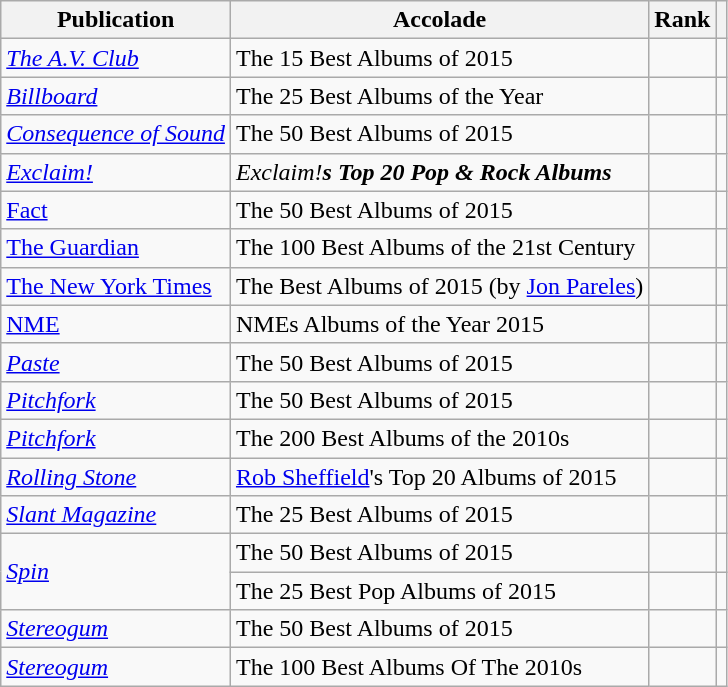<table class="sortable wikitable">
<tr>
<th>Publication</th>
<th>Accolade</th>
<th>Rank</th>
<th class="unsortable"></th>
</tr>
<tr>
<td data-sort-value="AV Club"><em><a href='#'>The A.V. Club</a></em></td>
<td>The 15 Best Albums of 2015</td>
<td></td>
<td></td>
</tr>
<tr>
<td><em><a href='#'>Billboard</a></em></td>
<td>The 25 Best Albums of the Year</td>
<td></td>
<td></td>
</tr>
<tr>
<td><em><a href='#'>Consequence of Sound</a></em></td>
<td>The 50 Best Albums of 2015</td>
<td></td>
<td></td>
</tr>
<tr>
<td><em><a href='#'>Exclaim!</a></em></td>
<td><em>Exclaim!<strong>s Top 20 Pop & Rock Albums</td>
<td></td>
<td></td>
</tr>
<tr>
<td></em><a href='#'>Fact</a><em></td>
<td>The 50 Best Albums of 2015</td>
<td></td>
<td></td>
</tr>
<tr>
<td></em><a href='#'>The Guardian</a><em></td>
<td>The 100 Best Albums of the 21st Century</td>
<td></td>
<td></td>
</tr>
<tr>
<td data-sort-value="New York Times"></em><a href='#'>The New York Times</a><em></td>
<td>The Best Albums of 2015 (by <a href='#'>Jon Pareles</a>)</td>
<td></td>
<td></td>
</tr>
<tr>
<td></em><a href='#'>NME</a><em></td>
<td></em>NME</strong>s Albums of the Year 2015</td>
<td></td>
<td></td>
</tr>
<tr>
<td><em><a href='#'>Paste</a></em></td>
<td>The 50 Best Albums of 2015</td>
<td></td>
<td></td>
</tr>
<tr>
<td><em><a href='#'>Pitchfork</a></em></td>
<td>The 50 Best Albums of 2015</td>
<td></td>
<td></td>
</tr>
<tr>
<td><em><a href='#'>Pitchfork</a></em></td>
<td>The 200 Best Albums of the 2010s</td>
<td></td>
<td></td>
</tr>
<tr>
<td><em><a href='#'>Rolling Stone</a></em></td>
<td><a href='#'>Rob Sheffield</a>'s Top 20 Albums of 2015</td>
<td></td>
<td></td>
</tr>
<tr>
<td><em><a href='#'>Slant Magazine</a></em></td>
<td>The 25 Best Albums of 2015</td>
<td></td>
<td></td>
</tr>
<tr>
<td rowspan="2"><em><a href='#'>Spin</a></em></td>
<td>The 50 Best Albums of 2015</td>
<td></td>
<td></td>
</tr>
<tr>
<td>The 25 Best Pop Albums of 2015</td>
<td></td>
<td></td>
</tr>
<tr>
<td><em><a href='#'>Stereogum</a></em></td>
<td>The 50 Best Albums of 2015</td>
<td></td>
<td></td>
</tr>
<tr>
<td><em><a href='#'>Stereogum</a></em></td>
<td>The 100 Best Albums Of The 2010s</td>
<td></td>
<td></td>
</tr>
</table>
